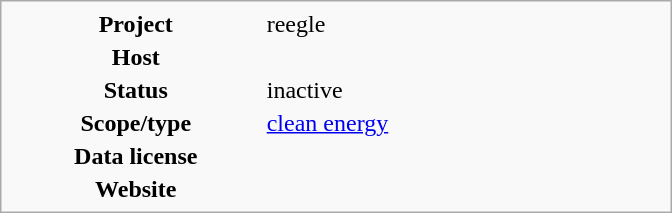<table class="infobox" style="width: 28em">
<tr>
<th style="width: 35%">Project</th>
<td style="width: 55%">reegle</td>
</tr>
<tr>
<th>Host</th>
<td></td>
</tr>
<tr>
<th>Status</th>
<td>inactive</td>
</tr>
<tr>
<th>Scope/type</th>
<td><a href='#'>clean energy</a></td>
</tr>
<tr>
<th>Data license</th>
<td></td>
</tr>
<tr>
<th>Website</th>
<td></td>
</tr>
</table>
